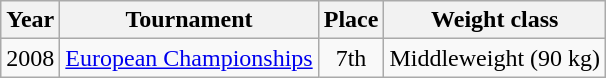<table class=wikitable>
<tr>
<th>Year</th>
<th>Tournament</th>
<th>Place</th>
<th>Weight class</th>
</tr>
<tr>
<td>2008</td>
<td><a href='#'>European Championships</a></td>
<td align="center">7th</td>
<td>Middleweight (90 kg)</td>
</tr>
</table>
